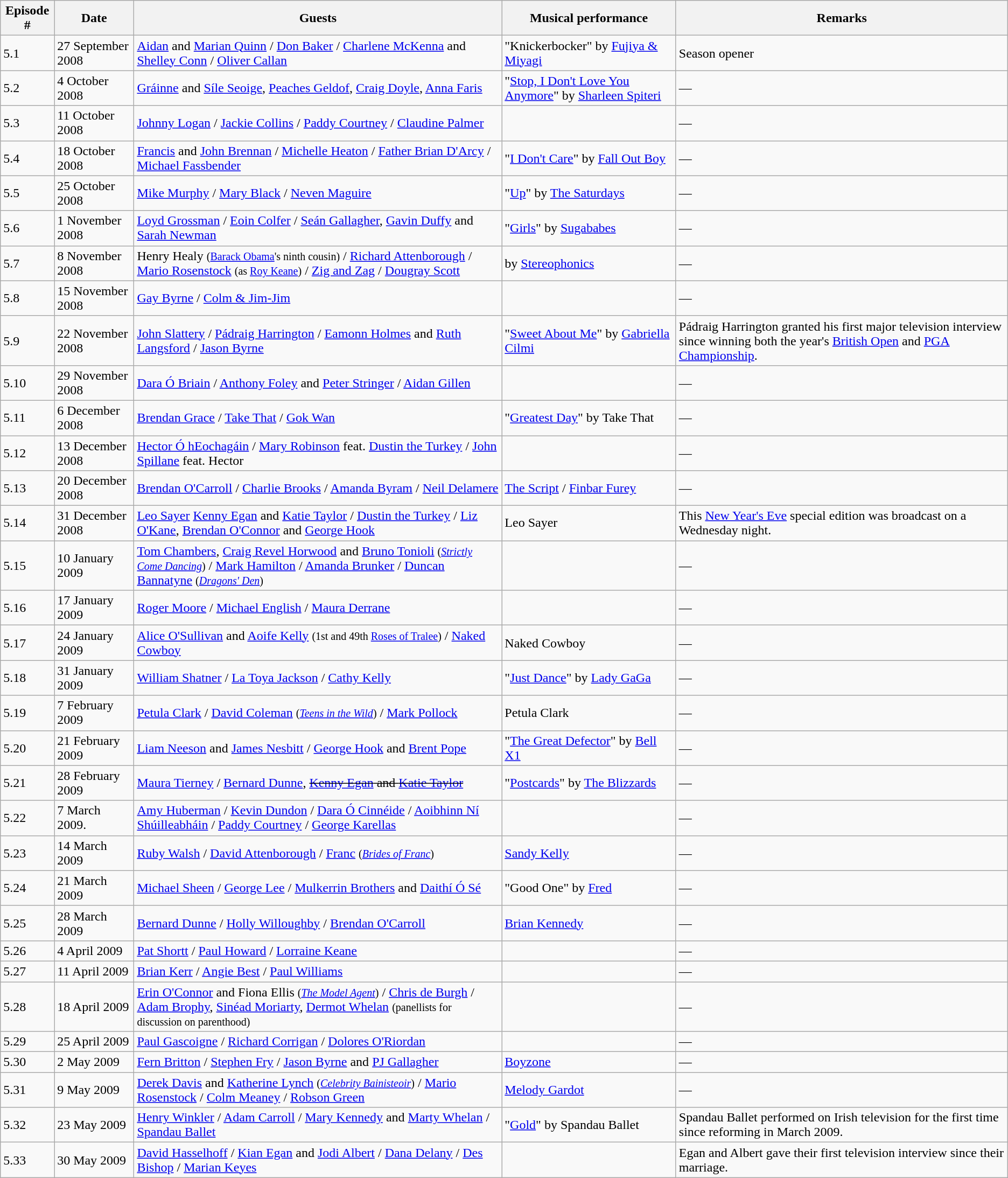<table class="wikitable">
<tr>
<th>Episode #</th>
<th>Date</th>
<th>Guests</th>
<th>Musical performance</th>
<th>Remarks</th>
</tr>
<tr>
<td>5.1</td>
<td>27 September 2008</td>
<td><a href='#'>Aidan</a> and <a href='#'>Marian Quinn</a> / <a href='#'>Don Baker</a> / <a href='#'>Charlene McKenna</a> and <a href='#'>Shelley Conn</a> / <a href='#'>Oliver Callan</a></td>
<td>"Knickerbocker" by <a href='#'>Fujiya & Miyagi</a></td>
<td>Season opener</td>
</tr>
<tr>
<td>5.2</td>
<td>4 October 2008</td>
<td><a href='#'>Gráinne</a> and <a href='#'>Síle Seoige</a>, <a href='#'>Peaches Geldof</a>, <a href='#'>Craig Doyle</a>, <a href='#'>Anna Faris</a></td>
<td>"<a href='#'>Stop, I Don't Love You Anymore</a>" by <a href='#'>Sharleen Spiteri</a></td>
<td>—</td>
</tr>
<tr>
<td>5.3</td>
<td>11 October 2008</td>
<td><a href='#'>Johnny Logan</a> / <a href='#'>Jackie Collins</a> / <a href='#'>Paddy Courtney</a> / <a href='#'>Claudine Palmer</a></td>
<td></td>
<td>—</td>
</tr>
<tr>
<td>5.4</td>
<td>18 October 2008</td>
<td><a href='#'>Francis</a> and <a href='#'>John Brennan</a> / <a href='#'>Michelle Heaton</a> / <a href='#'>Father Brian D'Arcy</a> / <a href='#'>Michael Fassbender</a></td>
<td>"<a href='#'>I Don't Care</a>" by <a href='#'>Fall Out Boy</a></td>
<td>—</td>
</tr>
<tr>
<td>5.5</td>
<td>25 October 2008</td>
<td><a href='#'>Mike Murphy</a> / <a href='#'>Mary Black</a> / <a href='#'>Neven Maguire</a></td>
<td>"<a href='#'>Up</a>" by <a href='#'>The Saturdays</a></td>
<td>—</td>
</tr>
<tr>
<td>5.6</td>
<td>1 November 2008</td>
<td><a href='#'>Loyd Grossman</a> / <a href='#'>Eoin Colfer</a> / <a href='#'>Seán Gallagher</a>, <a href='#'>Gavin Duffy</a> and <a href='#'>Sarah Newman</a></td>
<td>"<a href='#'>Girls</a>" by <a href='#'>Sugababes</a></td>
<td>—</td>
</tr>
<tr>
<td>5.7</td>
<td>8 November 2008</td>
<td>Henry Healy <small>(<a href='#'>Barack Obama</a>'s ninth cousin)</small> / <a href='#'>Richard Attenborough</a> / <a href='#'>Mario Rosenstock</a> <small>(as <a href='#'>Roy Keane</a>)</small> / <a href='#'>Zig and Zag</a> / <a href='#'>Dougray Scott</a></td>
<td>by <a href='#'>Stereophonics</a></td>
<td>—</td>
</tr>
<tr>
<td>5.8</td>
<td>15 November 2008</td>
<td><a href='#'>Gay Byrne</a> / <a href='#'>Colm & Jim-Jim</a></td>
<td></td>
<td>—</td>
</tr>
<tr>
<td>5.9</td>
<td>22 November 2008</td>
<td><a href='#'>John Slattery</a> / <a href='#'>Pádraig Harrington</a> / <a href='#'>Eamonn Holmes</a> and <a href='#'>Ruth Langsford</a> / <a href='#'>Jason Byrne</a></td>
<td>"<a href='#'>Sweet About Me</a>" by <a href='#'>Gabriella Cilmi</a></td>
<td>Pádraig Harrington granted his first major television interview since winning both the year's <a href='#'>British Open</a> and <a href='#'>PGA Championship</a>.</td>
</tr>
<tr>
<td>5.10</td>
<td>29 November 2008</td>
<td><a href='#'>Dara Ó Briain</a> / <a href='#'>Anthony Foley</a> and <a href='#'>Peter Stringer</a> / <a href='#'>Aidan Gillen</a></td>
<td></td>
<td>—</td>
</tr>
<tr>
<td>5.11</td>
<td>6 December 2008</td>
<td><a href='#'>Brendan Grace</a> / <a href='#'>Take That</a> / <a href='#'>Gok Wan</a></td>
<td>"<a href='#'>Greatest Day</a>" by Take That</td>
<td>—</td>
</tr>
<tr>
<td>5.12</td>
<td>13 December 2008</td>
<td><a href='#'>Hector Ó hEochagáin</a> / <a href='#'>Mary Robinson</a> feat. <a href='#'>Dustin the Turkey</a> / <a href='#'>John Spillane</a> feat. Hector</td>
<td></td>
<td>—</td>
</tr>
<tr>
<td>5.13</td>
<td>20 December 2008</td>
<td><a href='#'>Brendan O'Carroll</a> / <a href='#'>Charlie Brooks</a> / <a href='#'>Amanda Byram</a> / <a href='#'>Neil Delamere</a></td>
<td><a href='#'>The Script</a> / <a href='#'>Finbar Furey</a></td>
<td>—</td>
</tr>
<tr>
<td>5.14</td>
<td>31 December 2008</td>
<td><a href='#'>Leo Sayer</a>  <a href='#'>Kenny Egan</a> and <a href='#'>Katie Taylor</a> / <a href='#'>Dustin the Turkey</a> / <a href='#'>Liz O'Kane</a>, <a href='#'>Brendan O'Connor</a> and <a href='#'>George Hook</a></td>
<td>Leo Sayer</td>
<td>This <a href='#'>New Year's Eve</a> special edition was broadcast on a Wednesday night.</td>
</tr>
<tr>
<td>5.15</td>
<td>10 January 2009</td>
<td><a href='#'>Tom Chambers</a>, <a href='#'>Craig Revel Horwood</a> and <a href='#'>Bruno Tonioli</a> <small>(<em><a href='#'>Strictly Come Dancing</a></em>)</small> / <a href='#'>Mark Hamilton</a> / <a href='#'>Amanda Brunker</a> / <a href='#'>Duncan Bannatyne</a> <small>(<em><a href='#'>Dragons' Den</a></em>)</small></td>
<td></td>
<td>—</td>
</tr>
<tr>
<td>5.16</td>
<td>17 January 2009</td>
<td><a href='#'>Roger Moore</a> / <a href='#'>Michael English</a> / <a href='#'>Maura Derrane</a></td>
<td></td>
<td>—</td>
</tr>
<tr>
<td>5.17</td>
<td>24 January 2009</td>
<td><a href='#'>Alice O'Sullivan</a> and <a href='#'>Aoife Kelly</a> <small>(1st and 49th <a href='#'>Roses of Tralee</a>)</small> / <a href='#'>Naked Cowboy</a></td>
<td>Naked Cowboy</td>
<td>—</td>
</tr>
<tr>
<td>5.18</td>
<td>31 January 2009</td>
<td><a href='#'>William Shatner</a> / <a href='#'>La Toya Jackson</a> / <a href='#'>Cathy Kelly</a></td>
<td>"<a href='#'>Just Dance</a>" by <a href='#'>Lady GaGa</a></td>
<td>—</td>
</tr>
<tr>
<td>5.19</td>
<td>7 February 2009</td>
<td><a href='#'>Petula Clark</a> / <a href='#'>David Coleman</a> <small>(<em><a href='#'>Teens in the Wild</a></em>)</small> / <a href='#'>Mark Pollock</a></td>
<td>Petula Clark</td>
<td>—</td>
</tr>
<tr>
<td>5.20</td>
<td>21 February 2009</td>
<td><a href='#'>Liam Neeson</a> and <a href='#'>James Nesbitt</a> / <a href='#'>George Hook</a> and <a href='#'>Brent Pope</a></td>
<td>"<a href='#'>The Great Defector</a>" by <a href='#'>Bell X1</a></td>
<td>—</td>
</tr>
<tr>
<td>5.21</td>
<td>28 February 2009</td>
<td><a href='#'>Maura Tierney</a> / <a href='#'>Bernard Dunne</a>, <s><a href='#'>Kenny Egan</a> and <a href='#'>Katie Taylor</a></s></td>
<td>"<a href='#'>Postcards</a>" by <a href='#'>The Blizzards</a></td>
<td>—</td>
</tr>
<tr>
<td>5.22</td>
<td>7 March 2009.</td>
<td><a href='#'>Amy Huberman</a> / <a href='#'>Kevin Dundon</a> / <a href='#'>Dara Ó Cinnéide</a> / <a href='#'>Aoibhinn Ní Shúilleabháin</a> / <a href='#'>Paddy Courtney</a> / <a href='#'>George Karellas</a></td>
<td></td>
<td>—</td>
</tr>
<tr>
<td>5.23</td>
<td>14 March 2009</td>
<td><a href='#'>Ruby Walsh</a> / <a href='#'>David Attenborough</a> / <a href='#'>Franc</a> <small>(<em><a href='#'>Brides of Franc</a></em>)</small></td>
<td><a href='#'>Sandy Kelly</a></td>
<td>—</td>
</tr>
<tr>
<td>5.24</td>
<td>21 March 2009</td>
<td><a href='#'>Michael Sheen</a> / <a href='#'>George Lee</a> / <a href='#'>Mulkerrin Brothers</a> and <a href='#'>Daithí Ó Sé</a></td>
<td>"Good One" by <a href='#'>Fred</a></td>
<td>—</td>
</tr>
<tr>
<td>5.25</td>
<td>28 March 2009</td>
<td><a href='#'>Bernard Dunne</a> / <a href='#'>Holly Willoughby</a> / <a href='#'>Brendan O'Carroll</a></td>
<td><a href='#'>Brian Kennedy</a></td>
<td>—</td>
</tr>
<tr>
<td>5.26</td>
<td>4 April 2009</td>
<td><a href='#'>Pat Shortt</a> / <a href='#'>Paul Howard</a> / <a href='#'>Lorraine Keane</a></td>
<td></td>
<td>—</td>
</tr>
<tr>
<td>5.27</td>
<td>11 April 2009</td>
<td><a href='#'>Brian Kerr</a> / <a href='#'>Angie Best</a> / <a href='#'>Paul Williams</a></td>
<td></td>
<td>—</td>
</tr>
<tr>
<td>5.28</td>
<td>18 April 2009</td>
<td><a href='#'>Erin O'Connor</a> and Fiona Ellis <small>(<em><a href='#'>The Model Agent</a></em>)</small> / <a href='#'>Chris de Burgh</a> / <a href='#'>Adam Brophy</a>, <a href='#'>Sinéad Moriarty</a>, <a href='#'>Dermot Whelan</a> <small>(panellists for discussion on parenthood)</small></td>
<td></td>
<td>—</td>
</tr>
<tr>
<td>5.29</td>
<td>25 April 2009</td>
<td><a href='#'>Paul Gascoigne</a> / <a href='#'>Richard Corrigan</a> / <a href='#'>Dolores O'Riordan</a></td>
<td></td>
<td>—</td>
</tr>
<tr>
<td>5.30</td>
<td>2 May 2009</td>
<td><a href='#'>Fern Britton</a> / <a href='#'>Stephen Fry</a> / <a href='#'>Jason Byrne</a> and <a href='#'>PJ Gallagher</a></td>
<td><a href='#'>Boyzone</a></td>
<td>—</td>
</tr>
<tr>
<td>5.31</td>
<td>9 May 2009</td>
<td><a href='#'>Derek Davis</a> and <a href='#'>Katherine Lynch</a> <small>(<em><a href='#'>Celebrity Bainisteoir</a></em>)</small> / <a href='#'>Mario Rosenstock</a> / <a href='#'>Colm Meaney</a> / <a href='#'>Robson Green</a></td>
<td><a href='#'>Melody Gardot</a></td>
<td>—</td>
</tr>
<tr>
<td>5.32</td>
<td>23 May 2009</td>
<td><a href='#'>Henry Winkler</a> / <a href='#'>Adam Carroll</a> / <a href='#'>Mary Kennedy</a> and <a href='#'>Marty Whelan</a> / <a href='#'>Spandau Ballet</a></td>
<td>"<a href='#'>Gold</a>" by Spandau Ballet</td>
<td>Spandau Ballet performed on Irish television for the first time since reforming in March 2009.</td>
</tr>
<tr>
<td>5.33</td>
<td>30 May 2009</td>
<td><a href='#'>David Hasselhoff</a> / <a href='#'>Kian Egan</a> and <a href='#'>Jodi Albert</a> / <a href='#'>Dana Delany</a> / <a href='#'>Des Bishop</a> / <a href='#'>Marian Keyes</a></td>
<td></td>
<td>Egan and Albert gave their first television interview since their marriage.</td>
</tr>
</table>
